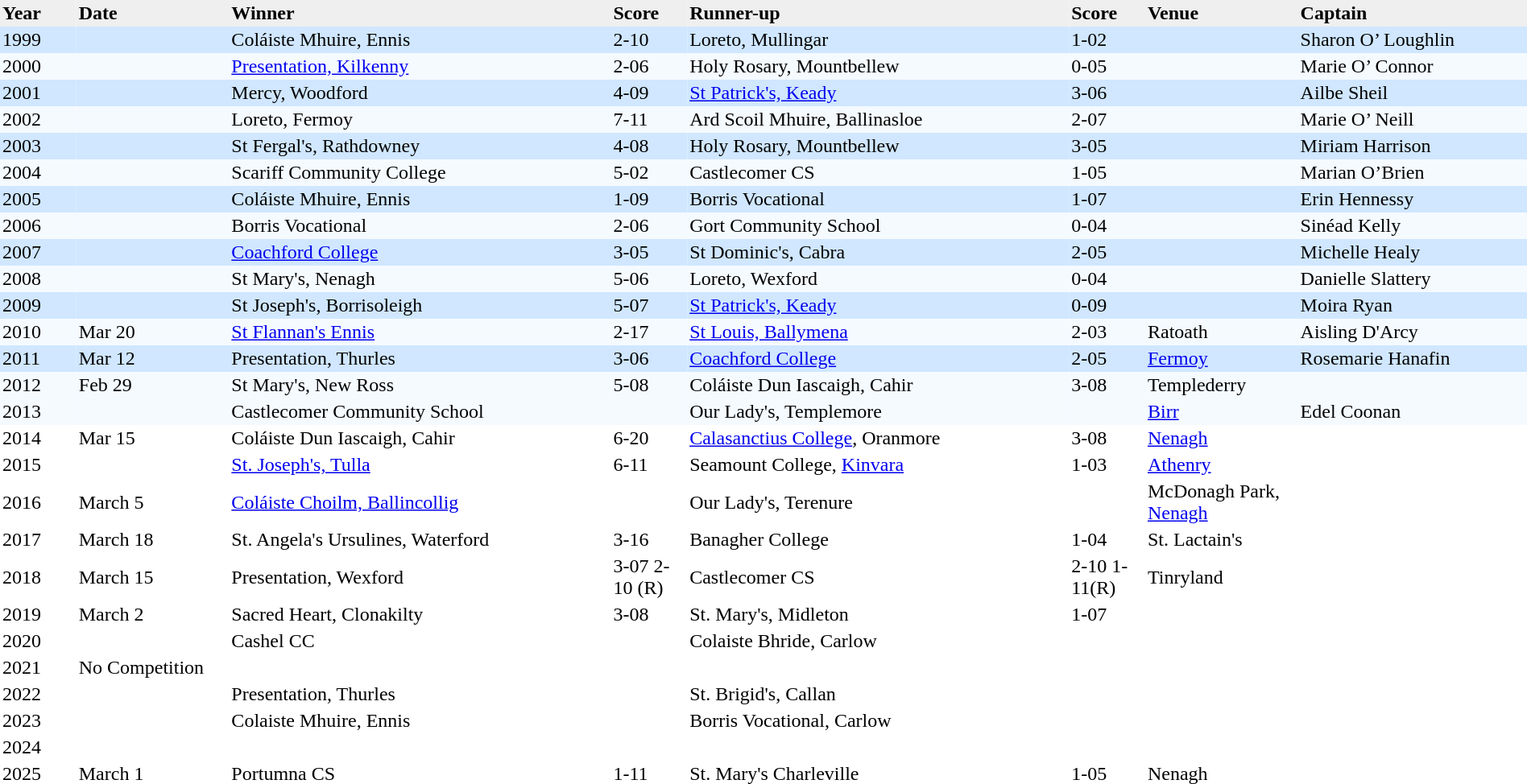<table cellpadding=2 cellspacing=4 width=100% style="border-collapse:collapse">
<tr align=left style="background:#efefef;">
<th width=5%>Year</th>
<th width=10%>Date</th>
<th width=25%>Winner</th>
<th width=5%>Score</th>
<th width=25%>Runner-up</th>
<th width=5%>Score</th>
<th width=10%>Venue</th>
<th width=20%>Captain</th>
</tr>
<tr bgcolor=#D0E7FF>
<td>1999</td>
<td></td>
<td>Coláiste Mhuire, Ennis</td>
<td>2-10</td>
<td>Loreto, Mullingar</td>
<td>1-02</td>
<td></td>
<td>Sharon O’ Loughlin</td>
</tr>
<tr bgcolor=#F5FAFF>
<td>2000</td>
<td></td>
<td><a href='#'>Presentation, Kilkenny</a></td>
<td>2-06</td>
<td>Holy Rosary, Mountbellew</td>
<td>0-05</td>
<td></td>
<td>Marie O’ Connor</td>
</tr>
<tr bgcolor=#D0E7FF>
<td>2001</td>
<td></td>
<td>Mercy, Woodford</td>
<td>4-09</td>
<td><a href='#'>St Patrick's, Keady</a></td>
<td>3-06</td>
<td></td>
<td>Ailbe Sheil</td>
</tr>
<tr bgcolor=#F5FAFF>
<td>2002</td>
<td></td>
<td>Loreto, Fermoy</td>
<td>7-11</td>
<td>Ard Scoil Mhuire, Ballinasloe</td>
<td>2-07</td>
<td></td>
<td>Marie O’ Neill</td>
</tr>
<tr bgcolor=#D0E7FF>
<td>2003</td>
<td></td>
<td>St Fergal's, Rathdowney</td>
<td>4-08</td>
<td>Holy Rosary, Mountbellew</td>
<td>3-05</td>
<td></td>
<td>Miriam Harrison</td>
</tr>
<tr bgcolor=#F5FAFF>
<td>2004</td>
<td></td>
<td>Scariff Community College</td>
<td>5-02</td>
<td>Castlecomer CS</td>
<td>1-05</td>
<td></td>
<td>Marian O’Brien</td>
</tr>
<tr bgcolor=#D0E7FF>
<td>2005</td>
<td></td>
<td>Coláiste Mhuire, Ennis</td>
<td>1-09</td>
<td>Borris Vocational</td>
<td>1-07</td>
<td></td>
<td>Erin Hennessy</td>
</tr>
<tr bgcolor=#F5FAFF>
<td>2006</td>
<td></td>
<td>Borris Vocational</td>
<td>2-06</td>
<td>Gort Community School</td>
<td>0-04</td>
<td></td>
<td>Sinéad Kelly</td>
</tr>
<tr bgcolor=#D0E7FF>
<td>2007</td>
<td></td>
<td><a href='#'>Coachford College</a></td>
<td>3-05</td>
<td>St Dominic's, Cabra</td>
<td>2-05</td>
<td></td>
<td>Michelle Healy</td>
</tr>
<tr bgcolor=#F5FAFF>
<td>2008</td>
<td></td>
<td>St Mary's, Nenagh</td>
<td>5-06</td>
<td>Loreto, Wexford</td>
<td>0-04</td>
<td></td>
<td>Danielle Slattery</td>
</tr>
<tr bgcolor=#D0E7FF>
<td>2009</td>
<td></td>
<td>St Joseph's, Borrisoleigh</td>
<td>5-07</td>
<td><a href='#'>St Patrick's, Keady</a></td>
<td>0-09</td>
<td></td>
<td>Moira Ryan</td>
</tr>
<tr bgcolor=#F5FAFF>
<td>2010</td>
<td>Mar 20</td>
<td><a href='#'>St Flannan's Ennis</a></td>
<td>2-17</td>
<td><a href='#'>St Louis, Ballymena</a></td>
<td>2-03</td>
<td>Ratoath</td>
<td>Aisling D'Arcy</td>
</tr>
<tr bgcolor=#D0E7FF>
<td>2011</td>
<td>Mar 12</td>
<td>Presentation, Thurles</td>
<td>3-06</td>
<td><a href='#'>Coachford College</a></td>
<td>2-05</td>
<td><a href='#'>Fermoy</a></td>
<td>Rosemarie Hanafin</td>
</tr>
<tr bgcolor=#F5FAFF>
<td>2012</td>
<td>Feb 29</td>
<td>St Mary's, New Ross</td>
<td>5-08</td>
<td>Coláiste Dun Iascaigh, Cahir</td>
<td>3-08</td>
<td>Templederry</td>
<td></td>
</tr>
<tr bgcolor=#F5FAFF>
<td>2013</td>
<td></td>
<td>Castlecomer Community School</td>
<td></td>
<td>Our Lady's, Templemore</td>
<td></td>
<td><a href='#'>Birr</a></td>
<td>Edel Coonan</td>
</tr>
<tr>
<td>2014</td>
<td>Mar 15</td>
<td>Coláiste Dun Iascaigh, Cahir</td>
<td>6-20</td>
<td><a href='#'>Calasanctius College</a>, Oranmore</td>
<td>3-08</td>
<td><a href='#'>Nenagh</a></td>
<td></td>
</tr>
<tr>
<td>2015</td>
<td></td>
<td><a href='#'>St. Joseph's, Tulla</a></td>
<td>6-11</td>
<td>Seamount College, <a href='#'>Kinvara</a></td>
<td>1-03</td>
<td><a href='#'>Athenry</a></td>
<td></td>
</tr>
<tr>
<td>2016</td>
<td>March 5</td>
<td><a href='#'>Coláiste Choilm, Ballincollig</a></td>
<td></td>
<td>Our Lady's, Terenure</td>
<td></td>
<td>McDonagh Park, <a href='#'>Nenagh</a></td>
<td></td>
</tr>
<tr>
<td>2017</td>
<td>March 18</td>
<td>St. Angela's Ursulines, Waterford</td>
<td>3-16</td>
<td>Banagher College</td>
<td>1-04</td>
<td>St. Lactain's</td>
<td></td>
</tr>
<tr>
<td>2018</td>
<td>March 15</td>
<td>Presentation, Wexford</td>
<td>3-07 2-10 (R)</td>
<td>Castlecomer CS</td>
<td>2-10 1-11(R)</td>
<td>Tinryland</td>
<td></td>
</tr>
<tr>
<td>2019</td>
<td>March 2</td>
<td>Sacred Heart, Clonakilty</td>
<td>3-08</td>
<td>St. Mary's, Midleton</td>
<td>1-07</td>
<td></td>
<td></td>
</tr>
<tr>
<td>2020</td>
<td></td>
<td>Cashel CC</td>
<td></td>
<td>Colaiste Bhride, Carlow</td>
<td></td>
<td></td>
<td></td>
</tr>
<tr>
<td>2021</td>
<td>No Competition</td>
</tr>
<tr>
<td>2022</td>
<td></td>
<td>Presentation, Thurles</td>
<td></td>
<td>St. Brigid's, Callan</td>
<td></td>
<td></td>
<td></td>
</tr>
<tr>
<td>2023</td>
<td></td>
<td>Colaiste Mhuire, Ennis</td>
<td></td>
<td>Borris Vocational, Carlow</td>
<td></td>
<td></td>
<td></td>
</tr>
<tr>
<td>2024</td>
<td></td>
<td></td>
<td></td>
<td></td>
<td></td>
<td></td>
<td></td>
</tr>
<tr>
<td>2025</td>
<td>March 1</td>
<td>Portumna CS</td>
<td>1-11</td>
<td>St. Mary's Charleville</td>
<td>1-05</td>
<td>Nenagh</td>
<td></td>
</tr>
</table>
